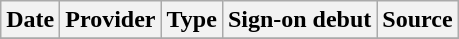<table class="wikitable">
<tr>
<th>Date</th>
<th>Provider</th>
<th>Type</th>
<th>Sign-on debut</th>
<th>Source</th>
</tr>
<tr>
</tr>
</table>
